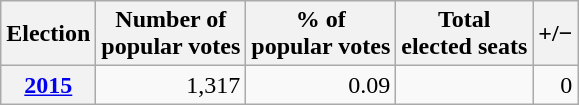<table class="wikitable" style="text-align: right;">
<tr align=center>
<th>Election</th>
<th>Number of<br>popular votes</th>
<th>% of<br>popular votes</th>
<th>Total<br>elected seats</th>
<th>+/−</th>
</tr>
<tr>
<th><a href='#'>2015</a></th>
<td>1,317</td>
<td>0.09</td>
<td></td>
<td>0 </td>
</tr>
</table>
